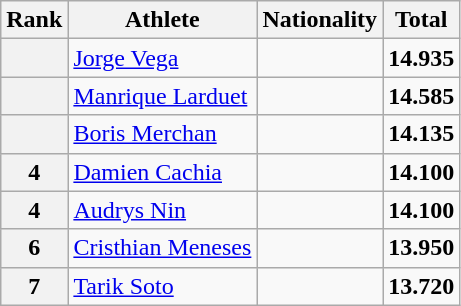<table class="wikitable sortable" style="text-align:left">
<tr>
<th scope=col>Rank</th>
<th scope=col>Athlete</th>
<th scope=col>Nationality</th>
<th scope=col>Total</th>
</tr>
<tr>
<th scope=row></th>
<td align=left><a href='#'>Jorge Vega</a></td>
<td></td>
<td><strong>14.935</strong></td>
</tr>
<tr>
<th scope=row></th>
<td align=left><a href='#'>Manrique Larduet</a></td>
<td></td>
<td><strong>14.585</strong></td>
</tr>
<tr>
<th scope=row></th>
<td align=left><a href='#'>Boris Merchan</a></td>
<td></td>
<td><strong>14.135</strong></td>
</tr>
<tr>
<th scope=row>4</th>
<td align=left><a href='#'>Damien Cachia</a></td>
<td></td>
<td><strong>14.100</strong></td>
</tr>
<tr>
<th scope=row>4</th>
<td align=left><a href='#'>Audrys Nin</a></td>
<td></td>
<td><strong>14.100</strong></td>
</tr>
<tr>
<th scope=row>6</th>
<td align=left><a href='#'>Cristhian Meneses</a></td>
<td></td>
<td><strong>13.950</strong></td>
</tr>
<tr>
<th scope=row>7</th>
<td align=left><a href='#'>Tarik Soto</a></td>
<td></td>
<td><strong>13.720</strong></td>
</tr>
</table>
